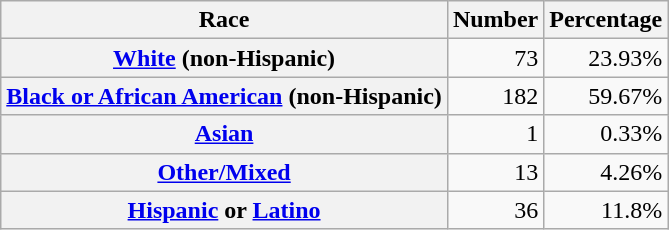<table class="wikitable" style="text-align:right">
<tr>
<th scope="col">Race</th>
<th scope="col">Number</th>
<th scope="col">Percentage</th>
</tr>
<tr>
<th scope="row"><a href='#'>White</a> (non-Hispanic)</th>
<td>73</td>
<td>23.93%</td>
</tr>
<tr>
<th scope="row"><a href='#'>Black or African American</a> (non-Hispanic)</th>
<td>182</td>
<td>59.67%</td>
</tr>
<tr>
<th scope="row"><a href='#'>Asian</a></th>
<td>1</td>
<td>0.33%</td>
</tr>
<tr>
<th scope="row"><a href='#'>Other/Mixed</a></th>
<td>13</td>
<td>4.26%</td>
</tr>
<tr>
<th scope="row"><a href='#'>Hispanic</a> or <a href='#'>Latino</a></th>
<td>36</td>
<td>11.8%</td>
</tr>
</table>
